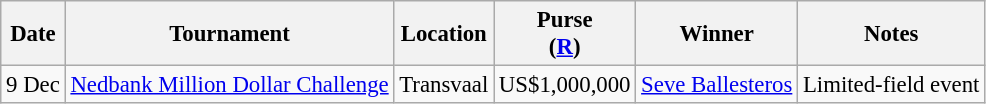<table class="wikitable" style="font-size:95%">
<tr>
<th>Date</th>
<th>Tournament</th>
<th>Location</th>
<th>Purse<br>(<a href='#'>R</a>)</th>
<th>Winner</th>
<th>Notes</th>
</tr>
<tr>
<td>9 Dec</td>
<td><a href='#'>Nedbank Million Dollar Challenge</a></td>
<td>Transvaal</td>
<td align=right>US$1,000,000</td>
<td> <a href='#'>Seve Ballesteros</a></td>
<td>Limited-field event</td>
</tr>
</table>
